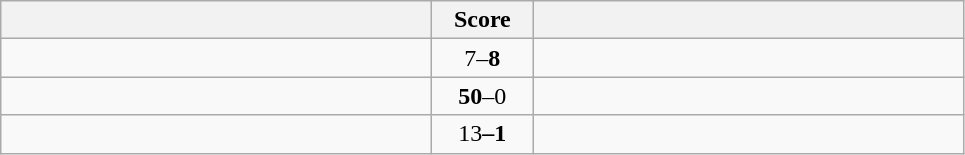<table class="wikitable" style="text-align: center;">
<tr>
<th width=280></th>
<th width=60>Score</th>
<th width=280></th>
</tr>
<tr>
<td align=left></td>
<td>7–<strong>8</strong></td>
<td align=left><strong></td>
</tr>
<tr>
<td align=left></strong></td>
<td><strong>50</strong>–0</td>
<td align=left></td>
</tr>
<tr>
<td align=left><strong></td>
<td></strong>13<strong>–1</td>
<td align=left></td>
</tr>
</table>
